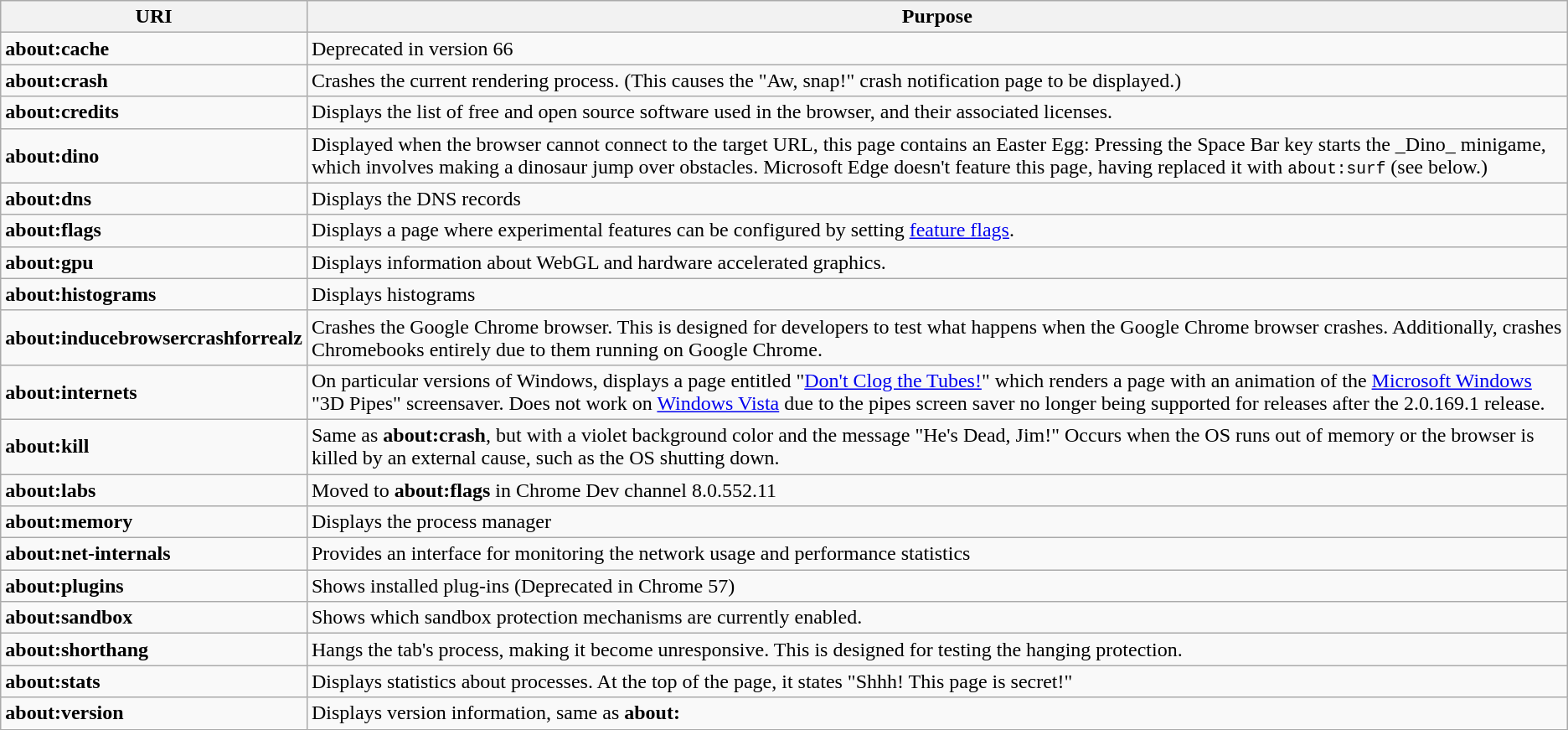<table class="wikitable">
<tr>
<th>URI</th>
<th>Purpose</th>
</tr>
<tr>
<td><strong>about:cache</strong></td>
<td>Deprecated in version 66</td>
</tr>
<tr>
<td><strong>about:crash</strong></td>
<td>Crashes the current rendering process. (This causes the "Aw, snap!" crash notification page to be displayed.)</td>
</tr>
<tr>
<td><strong>about:credits</strong></td>
<td>Displays the list of free and open source software used in the browser, and their associated licenses.</td>
</tr>
<tr>
<td><strong>about:dino</strong></td>
<td>Displayed when the browser cannot connect to the target URL, this page contains an Easter Egg: Pressing the Space Bar key starts the _Dino_ minigame, which involves making a dinosaur jump over obstacles. Microsoft Edge doesn't feature this page, having replaced it with <code>about:surf</code> (see below.)</td>
</tr>
<tr>
<td><strong>about:dns</strong></td>
<td>Displays the DNS records</td>
</tr>
<tr>
<td><strong>about:flags</strong></td>
<td>Displays a page where experimental features can be configured by setting <a href='#'>feature flags</a>.</td>
</tr>
<tr>
<td><strong>about:gpu</strong></td>
<td>Displays information about WebGL and hardware accelerated graphics.</td>
</tr>
<tr>
<td><strong>about:histograms</strong></td>
<td>Displays histograms</td>
</tr>
<tr>
<td><strong>about:inducebrowsercrashforrealz</strong></td>
<td>Crashes the Google Chrome browser. This is designed for developers to test what happens when the Google Chrome browser crashes. Additionally, crashes Chromebooks entirely due to them running on Google Chrome.</td>
</tr>
<tr>
<td><strong>about:internets</strong></td>
<td>On particular versions of Windows, displays a page entitled "<a href='#'>Don't Clog the Tubes!</a>" which renders a page with an animation of the <a href='#'>Microsoft Windows</a> "3D Pipes" screensaver. Does not work on <a href='#'>Windows Vista</a> due to the pipes screen saver no longer being supported for releases after the 2.0.169.1 release.</td>
</tr>
<tr>
<td><strong>about:kill</strong></td>
<td>Same as <strong>about:crash</strong>, but with a violet background color and the message "He's Dead, Jim!" Occurs when the OS runs out of memory or the browser is killed by an external cause, such as the OS shutting down.</td>
</tr>
<tr>
<td><strong>about:labs</strong></td>
<td>Moved to <strong>about:flags</strong> in Chrome Dev channel 8.0.552.11</td>
</tr>
<tr>
<td><strong>about:memory</strong></td>
<td>Displays the process manager</td>
</tr>
<tr>
<td><strong>about:net-internals</strong></td>
<td>Provides an interface for monitoring the network usage and performance statistics</td>
</tr>
<tr>
<td><strong>about:plugins</strong></td>
<td>Shows installed plug-ins (Deprecated in Chrome 57)</td>
</tr>
<tr>
<td><strong>about:sandbox</strong></td>
<td>Shows which sandbox protection mechanisms are currently enabled.</td>
</tr>
<tr>
<td><strong>about:shorthang</strong></td>
<td>Hangs the tab's process, making it become unresponsive. This is designed for testing the hanging protection.</td>
</tr>
<tr>
<td><strong>about:stats</strong></td>
<td>Displays statistics about processes. At the top of the page, it states "Shhh! This page is secret!"</td>
</tr>
<tr>
<td><strong>about:version</strong></td>
<td>Displays version information, same as <strong>about:</strong></td>
</tr>
</table>
